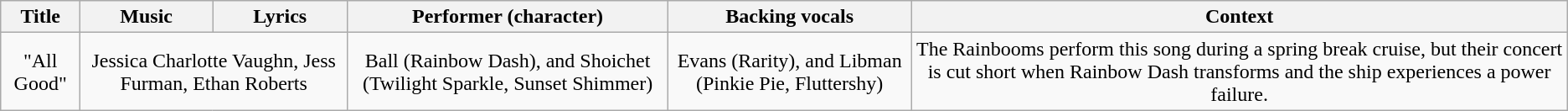<table class="wikitable sortable" style="text-align: center">
<tr>
<th><strong>Title</strong></th>
<th>Music</th>
<th>Lyrics</th>
<th><strong>Performer (character)</strong></th>
<th><strong>Backing vocals</strong></th>
<th>Context</th>
</tr>
<tr>
<td>"All Good"</td>
<td colspan=2>Jessica Charlotte Vaughn, Jess Furman, Ethan Roberts</td>
<td>Ball (Rainbow Dash), and Shoichet (Twilight Sparkle, Sunset Shimmer)</td>
<td>Evans (Rarity), and Libman (Pinkie Pie, Fluttershy)</td>
<td>The Rainbooms perform this song during a spring break cruise, but their concert is cut short when Rainbow Dash transforms and the ship experiences a power failure.</td>
</tr>
</table>
